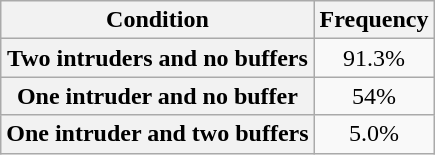<table class="wikitable" style="text-align:center">
<tr>
<th>Condition</th>
<th>Frequency</th>
</tr>
<tr>
<th>Two intruders and no buffers</th>
<td>91.3%</td>
</tr>
<tr>
<th>One intruder and no buffer</th>
<td>54%</td>
</tr>
<tr>
<th>One intruder and two buffers</th>
<td>5.0%</td>
</tr>
</table>
